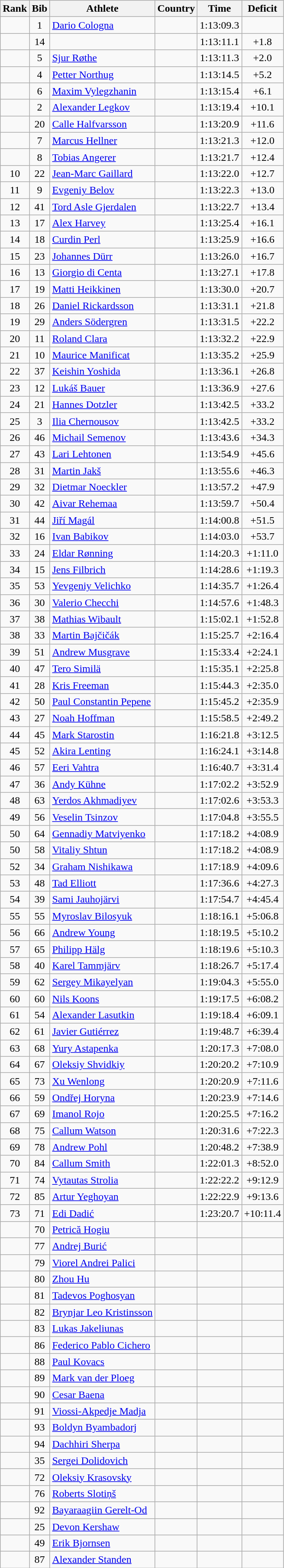<table class="wikitable sortable" style="text-align:center">
<tr>
<th>Rank</th>
<th>Bib</th>
<th>Athlete</th>
<th>Country</th>
<th>Time</th>
<th>Deficit</th>
</tr>
<tr>
<td></td>
<td>1</td>
<td align=left><a href='#'>Dario Cologna</a></td>
<td align=left></td>
<td>1:13:09.3</td>
<td></td>
</tr>
<tr>
<td></td>
<td>14</td>
<td align=left></td>
<td align=left></td>
<td>1:13:11.1</td>
<td>+1.8</td>
</tr>
<tr>
<td></td>
<td>5</td>
<td align=left><a href='#'>Sjur Røthe</a></td>
<td align=left></td>
<td>1:13:11.3</td>
<td>+2.0</td>
</tr>
<tr>
<td></td>
<td>4</td>
<td align=left><a href='#'>Petter Northug</a></td>
<td align=left></td>
<td>1:13:14.5</td>
<td>+5.2</td>
</tr>
<tr>
<td></td>
<td>6</td>
<td align=left><a href='#'>Maxim Vylegzhanin</a></td>
<td align=left></td>
<td>1:13:15.4</td>
<td>+6.1</td>
</tr>
<tr>
<td></td>
<td>2</td>
<td align=left><a href='#'>Alexander Legkov</a></td>
<td align=left></td>
<td>1:13:19.4</td>
<td>+10.1</td>
</tr>
<tr>
<td></td>
<td>20</td>
<td align=left><a href='#'>Calle Halfvarsson</a></td>
<td align=left></td>
<td>1:13:20.9</td>
<td>+11.6</td>
</tr>
<tr>
<td></td>
<td>7</td>
<td align=left><a href='#'>Marcus Hellner</a></td>
<td align=left></td>
<td>1:13:21.3</td>
<td>+12.0</td>
</tr>
<tr>
<td></td>
<td>8</td>
<td align=left><a href='#'>Tobias Angerer</a></td>
<td align=left></td>
<td>1:13:21.7</td>
<td>+12.4</td>
</tr>
<tr>
<td>10</td>
<td>22</td>
<td align=left><a href='#'>Jean-Marc Gaillard</a></td>
<td align=left></td>
<td>1:13:22.0</td>
<td>+12.7</td>
</tr>
<tr>
<td>11</td>
<td>9</td>
<td align=left><a href='#'>Evgeniy Belov</a></td>
<td align=left></td>
<td>1:13:22.3</td>
<td>+13.0</td>
</tr>
<tr>
<td>12</td>
<td>41</td>
<td align=left><a href='#'>Tord Asle Gjerdalen</a></td>
<td align=left></td>
<td>1:13:22.7</td>
<td>+13.4</td>
</tr>
<tr>
<td>13</td>
<td>17</td>
<td align=left><a href='#'>Alex Harvey</a></td>
<td align=left></td>
<td>1:13:25.4</td>
<td>+16.1</td>
</tr>
<tr>
<td>14</td>
<td>18</td>
<td align=left><a href='#'>Curdin Perl</a></td>
<td align=left></td>
<td>1:13:25.9</td>
<td>+16.6</td>
</tr>
<tr>
<td>15</td>
<td>23</td>
<td align=left><a href='#'>Johannes Dürr</a></td>
<td align=left></td>
<td>1:13:26.0</td>
<td>+16.7</td>
</tr>
<tr>
<td>16</td>
<td>13</td>
<td align=left><a href='#'>Giorgio di Centa</a></td>
<td align=left></td>
<td>1:13:27.1</td>
<td>+17.8</td>
</tr>
<tr>
<td>17</td>
<td>19</td>
<td align=left><a href='#'>Matti Heikkinen</a></td>
<td align=left></td>
<td>1:13:30.0</td>
<td>+20.7</td>
</tr>
<tr>
<td>18</td>
<td>26</td>
<td align=left><a href='#'>Daniel Rickardsson</a></td>
<td align=left></td>
<td>1:13:31.1</td>
<td>+21.8</td>
</tr>
<tr>
<td>19</td>
<td>29</td>
<td align=left><a href='#'>Anders Södergren</a></td>
<td align=left></td>
<td>1:13:31.5</td>
<td>+22.2</td>
</tr>
<tr>
<td>20</td>
<td>11</td>
<td align=left><a href='#'>Roland Clara</a></td>
<td align=left></td>
<td>1:13:32.2</td>
<td>+22.9</td>
</tr>
<tr>
<td>21</td>
<td>10</td>
<td align=left><a href='#'>Maurice Manificat</a></td>
<td align=left></td>
<td>1:13:35.2</td>
<td>+25.9</td>
</tr>
<tr>
<td>22</td>
<td>37</td>
<td align=left><a href='#'>Keishin Yoshida</a></td>
<td align=left></td>
<td>1:13:36.1</td>
<td>+26.8</td>
</tr>
<tr>
<td>23</td>
<td>12</td>
<td align=left><a href='#'>Lukáš Bauer</a></td>
<td align=left></td>
<td>1:13:36.9</td>
<td>+27.6</td>
</tr>
<tr>
<td>24</td>
<td>21</td>
<td align=left><a href='#'>Hannes Dotzler</a></td>
<td align=left></td>
<td>1:13:42.5</td>
<td>+33.2</td>
</tr>
<tr>
<td>25</td>
<td>3</td>
<td align=left><a href='#'>Ilia Chernousov</a></td>
<td align=left></td>
<td>1:13:42.5</td>
<td>+33.2</td>
</tr>
<tr>
<td>26</td>
<td>46</td>
<td align=left><a href='#'>Michail Semenov</a></td>
<td align=left></td>
<td>1:13:43.6</td>
<td>+34.3</td>
</tr>
<tr>
<td>27</td>
<td>43</td>
<td align=left><a href='#'>Lari Lehtonen</a></td>
<td align=left></td>
<td>1:13:54.9</td>
<td>+45.6</td>
</tr>
<tr>
<td>28</td>
<td>31</td>
<td align=left><a href='#'>Martin Jakš</a></td>
<td align=left></td>
<td>1:13:55.6</td>
<td>+46.3</td>
</tr>
<tr>
<td>29</td>
<td>32</td>
<td align=left><a href='#'>Dietmar Noeckler</a></td>
<td align=left></td>
<td>1:13:57.2</td>
<td>+47.9</td>
</tr>
<tr>
<td>30</td>
<td>42</td>
<td align=left><a href='#'>Aivar Rehemaa</a></td>
<td align=left></td>
<td>1:13:59.7</td>
<td>+50.4</td>
</tr>
<tr>
<td>31</td>
<td>44</td>
<td align=left><a href='#'>Jiří Magál</a></td>
<td align=left></td>
<td>1:14:00.8</td>
<td>+51.5</td>
</tr>
<tr>
<td>32</td>
<td>16</td>
<td align=left><a href='#'>Ivan Babikov</a></td>
<td align=left></td>
<td>1:14:03.0</td>
<td>+53.7</td>
</tr>
<tr>
<td>33</td>
<td>24</td>
<td align=left><a href='#'>Eldar Rønning</a></td>
<td align=left></td>
<td>1:14:20.3</td>
<td>+1:11.0</td>
</tr>
<tr>
<td>34</td>
<td>15</td>
<td align=left><a href='#'>Jens Filbrich</a></td>
<td align=left></td>
<td>1:14:28.6</td>
<td>+1:19.3</td>
</tr>
<tr>
<td>35</td>
<td>53</td>
<td align=left><a href='#'>Yevgeniy Velichko</a></td>
<td align=left></td>
<td>1:14:35.7</td>
<td>+1:26.4</td>
</tr>
<tr>
<td>36</td>
<td>30</td>
<td align=left><a href='#'>Valerio Checchi</a></td>
<td align=left></td>
<td>1:14:57.6</td>
<td>+1:48.3</td>
</tr>
<tr>
<td>37</td>
<td>38</td>
<td align=left><a href='#'>Mathias Wibault</a></td>
<td align=left></td>
<td>1:15:02.1</td>
<td>+1:52.8</td>
</tr>
<tr>
<td>38</td>
<td>33</td>
<td align=left><a href='#'>Martin Bajčičák</a></td>
<td align=left></td>
<td>1:15:25.7</td>
<td>+2:16.4</td>
</tr>
<tr>
<td>39</td>
<td>51</td>
<td align=left><a href='#'>Andrew Musgrave</a></td>
<td align=left></td>
<td>1:15:33.4</td>
<td>+2:24.1</td>
</tr>
<tr>
<td>40</td>
<td>47</td>
<td align=left><a href='#'>Tero Similä</a></td>
<td align=left></td>
<td>1:15:35.1</td>
<td>+2:25.8</td>
</tr>
<tr>
<td>41</td>
<td>28</td>
<td align=left><a href='#'>Kris Freeman</a></td>
<td align=left></td>
<td>1:15:44.3</td>
<td>+2:35.0</td>
</tr>
<tr>
<td>42</td>
<td>50</td>
<td align=left><a href='#'>Paul Constantin Pepene</a></td>
<td align=left></td>
<td>1:15:45.2</td>
<td>+2:35.9</td>
</tr>
<tr>
<td>43</td>
<td>27</td>
<td align=left><a href='#'>Noah Hoffman</a></td>
<td align=left></td>
<td>1:15:58.5</td>
<td>+2:49.2</td>
</tr>
<tr>
<td>44</td>
<td>45</td>
<td align=left><a href='#'>Mark Starostin</a></td>
<td align=left></td>
<td>1:16:21.8</td>
<td>+3:12.5</td>
</tr>
<tr>
<td>45</td>
<td>52</td>
<td align=left><a href='#'>Akira Lenting</a></td>
<td align=left></td>
<td>1:16:24.1</td>
<td>+3:14.8</td>
</tr>
<tr>
<td>46</td>
<td>57</td>
<td align=left><a href='#'>Eeri Vahtra</a></td>
<td align=left></td>
<td>1:16:40.7</td>
<td>+3:31.4</td>
</tr>
<tr>
<td>47</td>
<td>36</td>
<td align=left><a href='#'>Andy Kühne</a></td>
<td align=left></td>
<td>1:17:02.2</td>
<td>+3:52.9</td>
</tr>
<tr>
<td>48</td>
<td>63</td>
<td align=left><a href='#'>Yerdos Akhmadiyev</a></td>
<td align=left></td>
<td>1:17:02.6</td>
<td>+3:53.3</td>
</tr>
<tr>
<td>49</td>
<td>56</td>
<td align=left><a href='#'>Veselin Tsinzov</a></td>
<td align=left></td>
<td>1:17:04.8</td>
<td>+3:55.5</td>
</tr>
<tr>
<td>50</td>
<td>64</td>
<td align=left><a href='#'>Gennadiy Matviyenko</a></td>
<td align=left></td>
<td>1:17:18.2</td>
<td>+4:08.9</td>
</tr>
<tr>
<td>50</td>
<td>58</td>
<td align=left><a href='#'>Vitaliy Shtun</a></td>
<td align=left></td>
<td>1:17:18.2</td>
<td>+4:08.9</td>
</tr>
<tr>
<td>52</td>
<td>34</td>
<td align=left><a href='#'>Graham Nishikawa</a></td>
<td align=left></td>
<td>1:17:18.9</td>
<td>+4:09.6</td>
</tr>
<tr>
<td>53</td>
<td>48</td>
<td align=left><a href='#'>Tad Elliott</a></td>
<td align=left></td>
<td>1:17:36.6</td>
<td>+4:27.3</td>
</tr>
<tr>
<td>54</td>
<td>39</td>
<td align=left><a href='#'>Sami Jauhojärvi</a></td>
<td align=left></td>
<td>1:17:54.7</td>
<td>+4:45.4</td>
</tr>
<tr>
<td>55</td>
<td>55</td>
<td align=left><a href='#'>Myroslav Bilosyuk</a></td>
<td align=left></td>
<td>1:18:16.1</td>
<td>+5:06.8</td>
</tr>
<tr>
<td>56</td>
<td>66</td>
<td align=left><a href='#'>Andrew Young</a></td>
<td align=left></td>
<td>1:18:19.5</td>
<td>+5:10.2</td>
</tr>
<tr>
<td>57</td>
<td>65</td>
<td align=left><a href='#'>Philipp Hälg</a></td>
<td align=left></td>
<td>1:18:19.6</td>
<td>+5:10.3</td>
</tr>
<tr>
<td>58</td>
<td>40</td>
<td align=left><a href='#'>Karel Tammjärv</a></td>
<td align=left></td>
<td>1:18:26.7</td>
<td>+5:17.4</td>
</tr>
<tr>
<td>59</td>
<td>62</td>
<td align=left><a href='#'>Sergey Mikayelyan</a></td>
<td align=left></td>
<td>1:19:04.3</td>
<td>+5:55.0</td>
</tr>
<tr>
<td>60</td>
<td>60</td>
<td align=left><a href='#'>Nils Koons</a></td>
<td align=left></td>
<td>1:19:17.5</td>
<td>+6:08.2</td>
</tr>
<tr>
<td>61</td>
<td>54</td>
<td align=left><a href='#'>Alexander Lasutkin</a></td>
<td align=left></td>
<td>1:19:18.4</td>
<td>+6:09.1</td>
</tr>
<tr>
<td>62</td>
<td>61</td>
<td align=left><a href='#'>Javier Gutiérrez</a></td>
<td align=left></td>
<td>1:19:48.7</td>
<td>+6:39.4</td>
</tr>
<tr>
<td>63</td>
<td>68</td>
<td align=left><a href='#'>Yury Astapenka</a></td>
<td align=left></td>
<td>1:20:17.3</td>
<td>+7:08.0</td>
</tr>
<tr>
<td>64</td>
<td>67</td>
<td align=left><a href='#'>Oleksiy Shvidkiy</a></td>
<td align=left></td>
<td>1:20:20.2</td>
<td>+7:10.9</td>
</tr>
<tr>
<td>65</td>
<td>73</td>
<td align=left><a href='#'>Xu Wenlong</a></td>
<td align=left></td>
<td>1:20:20.9</td>
<td>+7:11.6</td>
</tr>
<tr>
<td>66</td>
<td>59</td>
<td align=left><a href='#'>Ondřej Horyna</a></td>
<td align=left></td>
<td>1:20:23.9</td>
<td>+7:14.6</td>
</tr>
<tr>
<td>67</td>
<td>69</td>
<td align=left><a href='#'>Imanol Rojo</a></td>
<td align=left></td>
<td>1:20:25.5</td>
<td>+7:16.2</td>
</tr>
<tr>
<td>68</td>
<td>75</td>
<td align=left><a href='#'>Callum Watson</a></td>
<td align=left></td>
<td>1:20:31.6</td>
<td>+7:22.3</td>
</tr>
<tr>
<td>69</td>
<td>78</td>
<td align=left><a href='#'>Andrew Pohl</a></td>
<td align=left></td>
<td>1:20:48.2</td>
<td>+7:38.9</td>
</tr>
<tr>
<td>70</td>
<td>84</td>
<td align=left><a href='#'>Callum Smith</a></td>
<td align=left></td>
<td>1:22:01.3</td>
<td>+8:52.0</td>
</tr>
<tr>
<td>71</td>
<td>74</td>
<td align=left><a href='#'>Vytautas Strolia</a></td>
<td align=left></td>
<td>1:22:22.2</td>
<td>+9:12.9</td>
</tr>
<tr>
<td>72</td>
<td>85</td>
<td align=left><a href='#'>Artur Yeghoyan</a></td>
<td align=left></td>
<td>1:22:22.9</td>
<td>+9:13.6</td>
</tr>
<tr>
<td>73</td>
<td>71</td>
<td align=left><a href='#'>Edi Dadić</a></td>
<td align=left></td>
<td>1:23:20.7</td>
<td>+10:11.4</td>
</tr>
<tr>
<td></td>
<td>70</td>
<td align=left><a href='#'>Petrică Hogiu</a></td>
<td align=left></td>
<td></td>
<td></td>
</tr>
<tr>
<td></td>
<td>77</td>
<td align=left><a href='#'>Andrej Burić</a></td>
<td align=left></td>
<td></td>
<td></td>
</tr>
<tr>
<td></td>
<td>79</td>
<td align=left><a href='#'>Viorel Andrei Palici</a></td>
<td align=left></td>
<td></td>
<td></td>
</tr>
<tr>
<td></td>
<td>80</td>
<td align=left><a href='#'>Zhou Hu</a></td>
<td align=left></td>
<td></td>
<td></td>
</tr>
<tr>
<td></td>
<td>81</td>
<td align=left><a href='#'>Tadevos Poghosyan</a></td>
<td align=left></td>
<td></td>
<td></td>
</tr>
<tr>
<td></td>
<td>82</td>
<td align=left><a href='#'>Brynjar Leo Kristinsson</a></td>
<td align=left></td>
<td></td>
<td></td>
</tr>
<tr>
<td></td>
<td>83</td>
<td align=left><a href='#'>Lukas Jakeliunas</a></td>
<td align=left></td>
<td></td>
<td></td>
</tr>
<tr>
<td></td>
<td>86</td>
<td align=left><a href='#'>Federico Pablo Cichero</a></td>
<td align=left></td>
<td></td>
<td></td>
</tr>
<tr>
<td></td>
<td>88</td>
<td align=left><a href='#'>Paul Kovacs</a></td>
<td align=left></td>
<td></td>
<td></td>
</tr>
<tr>
<td></td>
<td>89</td>
<td align=left><a href='#'>Mark van der Ploeg</a></td>
<td align=left></td>
<td></td>
<td></td>
</tr>
<tr>
<td></td>
<td>90</td>
<td align=left><a href='#'>Cesar Baena</a></td>
<td align=left></td>
<td></td>
<td></td>
</tr>
<tr>
<td></td>
<td>91</td>
<td align=left><a href='#'>Viossi-Akpedje Madja</a></td>
<td align=left></td>
<td></td>
<td></td>
</tr>
<tr>
<td></td>
<td>93</td>
<td align=left><a href='#'>Boldyn Byambadorj</a></td>
<td align=left></td>
<td></td>
<td></td>
</tr>
<tr>
<td></td>
<td>94</td>
<td align=left><a href='#'>Dachhiri Sherpa</a></td>
<td align=left></td>
<td></td>
<td></td>
</tr>
<tr>
<td></td>
<td>35</td>
<td align=left><a href='#'>Sergei Dolidovich</a></td>
<td align=left></td>
<td></td>
<td></td>
</tr>
<tr>
<td></td>
<td>72</td>
<td align=left><a href='#'>Oleksiy Krasovsky</a></td>
<td align=left></td>
<td></td>
<td></td>
</tr>
<tr>
<td></td>
<td>76</td>
<td align=left><a href='#'>Roberts Slotiņš</a></td>
<td align=left></td>
<td></td>
<td></td>
</tr>
<tr>
<td></td>
<td>92</td>
<td align=left><a href='#'>Bayaraagiin Gerelt-Od</a></td>
<td align=left></td>
<td></td>
<td></td>
</tr>
<tr>
<td></td>
<td>25</td>
<td align=left><a href='#'>Devon Kershaw</a></td>
<td align=left></td>
<td></td>
<td></td>
</tr>
<tr>
<td></td>
<td>49</td>
<td align=left><a href='#'>Erik Bjornsen</a></td>
<td align=left></td>
<td></td>
<td></td>
</tr>
<tr>
<td></td>
<td>87</td>
<td align=left><a href='#'>Alexander Standen</a></td>
<td align=left></td>
<td></td>
<td></td>
</tr>
</table>
